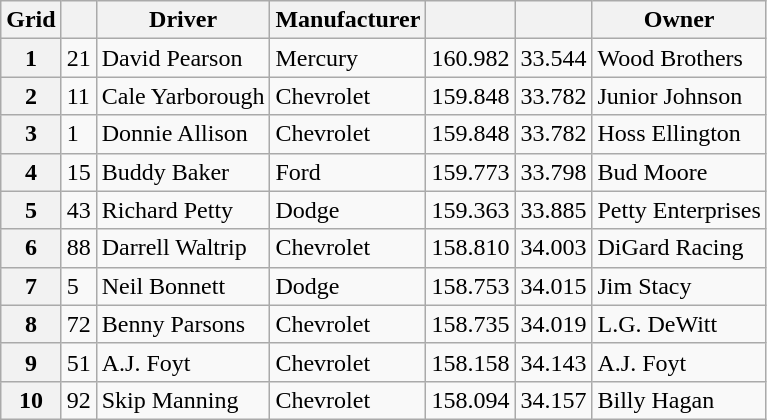<table class="wikitable">
<tr>
<th>Grid</th>
<th></th>
<th>Driver</th>
<th>Manufacturer</th>
<th></th>
<th></th>
<th>Owner</th>
</tr>
<tr>
<th>1</th>
<td>21</td>
<td>David Pearson</td>
<td>Mercury</td>
<td>160.982</td>
<td>33.544</td>
<td>Wood Brothers</td>
</tr>
<tr>
<th>2</th>
<td>11</td>
<td>Cale Yarborough</td>
<td>Chevrolet</td>
<td>159.848</td>
<td>33.782</td>
<td>Junior Johnson</td>
</tr>
<tr>
<th>3</th>
<td>1</td>
<td>Donnie Allison</td>
<td>Chevrolet</td>
<td>159.848</td>
<td>33.782</td>
<td>Hoss Ellington</td>
</tr>
<tr>
<th>4</th>
<td>15</td>
<td>Buddy Baker</td>
<td>Ford</td>
<td>159.773</td>
<td>33.798</td>
<td>Bud Moore</td>
</tr>
<tr>
<th>5</th>
<td>43</td>
<td>Richard Petty</td>
<td>Dodge</td>
<td>159.363</td>
<td>33.885</td>
<td>Petty Enterprises</td>
</tr>
<tr>
<th>6</th>
<td>88</td>
<td>Darrell Waltrip</td>
<td>Chevrolet</td>
<td>158.810</td>
<td>34.003</td>
<td>DiGard Racing</td>
</tr>
<tr>
<th>7</th>
<td>5</td>
<td>Neil Bonnett</td>
<td>Dodge</td>
<td>158.753</td>
<td>34.015</td>
<td>Jim Stacy</td>
</tr>
<tr>
<th>8</th>
<td>72</td>
<td>Benny Parsons</td>
<td>Chevrolet</td>
<td>158.735</td>
<td>34.019</td>
<td>L.G. DeWitt</td>
</tr>
<tr>
<th>9</th>
<td>51</td>
<td>A.J. Foyt</td>
<td>Chevrolet</td>
<td>158.158</td>
<td>34.143</td>
<td>A.J. Foyt</td>
</tr>
<tr>
<th>10</th>
<td>92</td>
<td>Skip Manning</td>
<td>Chevrolet</td>
<td>158.094</td>
<td>34.157</td>
<td>Billy Hagan</td>
</tr>
</table>
